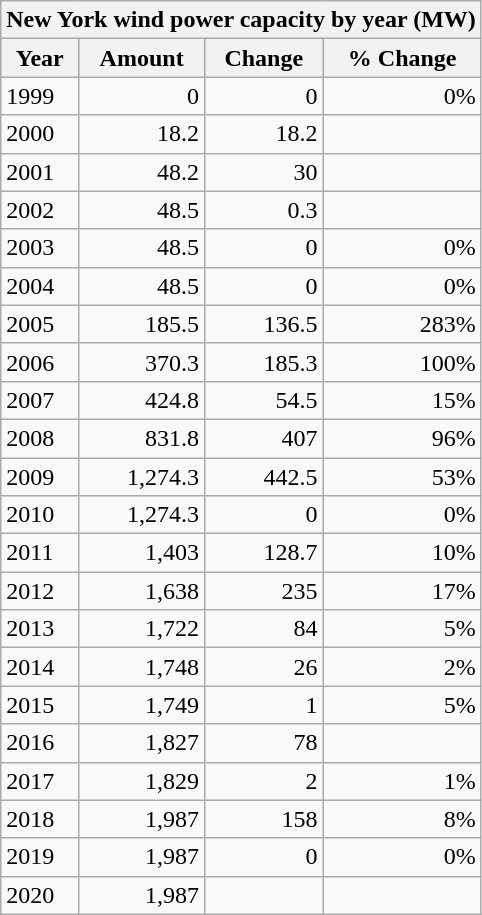<table class="wikitable">
<tr>
<th colspan="13">New York wind power capacity by year (MW)</th>
</tr>
<tr>
<th>Year</th>
<th>Amount</th>
<th>Change</th>
<th>% Change</th>
</tr>
<tr 283%	100%	15%	96%	53%	0%	10%>
<td>1999</td>
<td align=right>0</td>
<td align=right>0</td>
<td align=right>0%</td>
</tr>
<tr>
<td>2000</td>
<td align=right>18.2</td>
<td align=right>18.2</td>
<td align=right></td>
</tr>
<tr>
<td>2001</td>
<td align=right>48.2</td>
<td align=right>30</td>
<td align=right></td>
</tr>
<tr>
<td>2002</td>
<td align=right>48.5</td>
<td align=right>0.3</td>
<td align=right></td>
</tr>
<tr>
<td>2003</td>
<td align=right>48.5</td>
<td align=right>0</td>
<td align=right>0%</td>
</tr>
<tr>
<td>2004</td>
<td align=right>48.5</td>
<td align=right>0</td>
<td align=right>0%</td>
</tr>
<tr>
<td>2005</td>
<td align=right>185.5</td>
<td align=right>136.5</td>
<td align=right>283%</td>
</tr>
<tr>
<td>2006</td>
<td align=right>370.3</td>
<td align=right>185.3</td>
<td align=right>100%</td>
</tr>
<tr>
<td>2007</td>
<td align=right>424.8</td>
<td align=right>54.5</td>
<td align=right>15%</td>
</tr>
<tr>
<td>2008</td>
<td align=right>831.8</td>
<td align=right>407</td>
<td align=right>96%</td>
</tr>
<tr>
<td>2009</td>
<td align=right>1,274.3</td>
<td align=right>442.5</td>
<td align=right>53%</td>
</tr>
<tr>
<td>2010</td>
<td align=right>1,274.3</td>
<td align=right>0</td>
<td align=right>0%</td>
</tr>
<tr>
<td>2011</td>
<td align=right>1,403</td>
<td align=right>128.7</td>
<td align=right>10%</td>
</tr>
<tr>
<td>2012</td>
<td align=right>1,638</td>
<td align=right>235</td>
<td align=right>17%</td>
</tr>
<tr>
<td>2013</td>
<td align=right>1,722</td>
<td align=right>84</td>
<td align=right>5%</td>
</tr>
<tr>
<td>2014</td>
<td align=right>1,748</td>
<td align=right>26</td>
<td align=right>2%</td>
</tr>
<tr>
<td>2015</td>
<td align=right>1,749</td>
<td align=right>1</td>
<td align=right>5%</td>
</tr>
<tr>
<td>2016</td>
<td align=right>1,827</td>
<td align=right>78</td>
<td align=right></td>
</tr>
<tr>
<td>2017</td>
<td align=right>1,829</td>
<td align=right>2</td>
<td align=right>1%</td>
</tr>
<tr>
<td>2018</td>
<td align=right>1,987</td>
<td align=right>158</td>
<td align=right>8%</td>
</tr>
<tr>
<td>2019</td>
<td align=right>1,987</td>
<td align=right>0</td>
<td align=right>0%</td>
</tr>
<tr>
<td>2020</td>
<td align=right>1,987</td>
<td align=rught></td>
<td align=right></td>
</tr>
</table>
